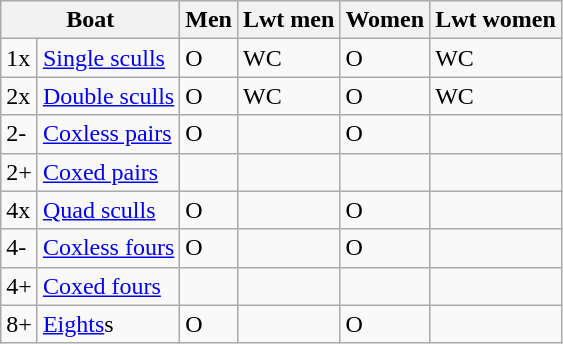<table class="wikitable">
<tr>
<th colspan=2>Boat</th>
<th>Men</th>
<th>Lwt men</th>
<th>Women</th>
<th>Lwt women</th>
</tr>
<tr>
<td>1x</td>
<td><a href='#'>Single sculls</a></td>
<td>O</td>
<td>WC</td>
<td>O</td>
<td>WC</td>
</tr>
<tr>
<td>2x</td>
<td><a href='#'>Double sculls</a></td>
<td>O</td>
<td>WC</td>
<td>O</td>
<td>WC</td>
</tr>
<tr>
<td>2-</td>
<td><a href='#'>Coxless pairs</a></td>
<td>O</td>
<td></td>
<td>O</td>
<td></td>
</tr>
<tr>
<td>2+</td>
<td><a href='#'>Coxed pairs</a></td>
<td></td>
<td></td>
<td></td>
<td></td>
</tr>
<tr>
<td>4x</td>
<td><a href='#'>Quad sculls</a></td>
<td>O</td>
<td></td>
<td>O</td>
<td></td>
</tr>
<tr>
<td>4-</td>
<td><a href='#'>Coxless fours</a></td>
<td>O</td>
<td></td>
<td>O</td>
<td></td>
</tr>
<tr>
<td>4+</td>
<td><a href='#'>Coxed fours</a></td>
<td></td>
<td></td>
<td></td>
<td></td>
</tr>
<tr>
<td>8+</td>
<td><a href='#'>Eights</a>s</td>
<td>O</td>
<td></td>
<td>O</td>
<td></td>
</tr>
</table>
